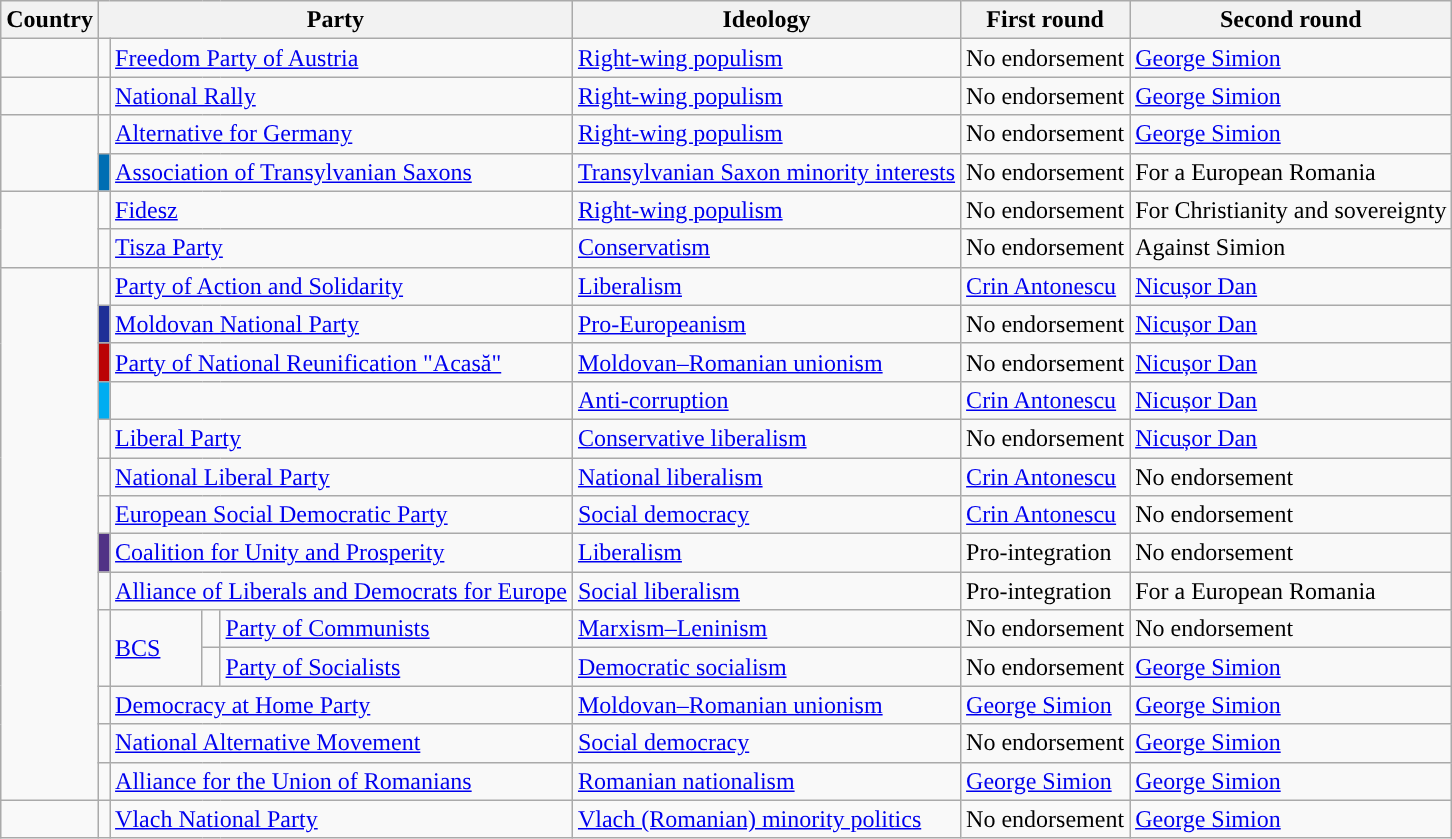<table class="wikitable nowrap sortable collapsible collapsed">
<tr>
<th>Country</th>
<th colspan="4">Party</th>
<th>Ideology</th>
<th>First round</th>
<th>Second round</th>
</tr>
<tr>
<td></td>
<td style="background-color: "></td>
<td colspan="3"><a href='#'>Freedom Party of Austria</a></td>
<td><a href='#'>Right-wing populism</a></td>
<td>No endorsement</td>
<td><a href='#'>George Simion</a></td>
</tr>
<tr>
<td></td>
<td style="background-color: "></td>
<td colspan="3"><a href='#'>National Rally</a></td>
<td><a href='#'>Right-wing populism</a></td>
<td>No endorsement</td>
<td><a href='#'>George Simion</a></td>
</tr>
<tr>
<td rowspan=2></td>
<td style="background-color: "></td>
<td colspan="3"><a href='#'>Alternative for Germany</a></td>
<td><a href='#'>Right-wing populism</a></td>
<td>No endorsement</td>
<td><a href='#'>George Simion</a></td>
</tr>
<tr>
<td style="background-color: #006eb3;"></td>
<td colspan="3"><a href='#'>Association of Transylvanian Saxons</a></td>
<td><a href='#'>Transylvanian Saxon minority interests</a></td>
<td>No endorsement</td>
<td>For a European Romania</td>
</tr>
<tr>
<td rowspan=2></td>
<td style="background-color: "></td>
<td colspan="3"><a href='#'>Fidesz</a></td>
<td><a href='#'>Right-wing populism</a></td>
<td>No endorsement</td>
<td>For Christianity and sovereignty</td>
</tr>
<tr>
<td style="background-color: "></td>
<td colspan="3"><a href='#'>Tisza Party</a></td>
<td><a href='#'>Conservatism</a></td>
<td>No endorsement</td>
<td>Against Simion</td>
</tr>
<tr>
<td rowspan=14></td>
<td style="background-color: "></td>
<td colspan="3"><a href='#'>Party of Action and Solidarity</a></td>
<td><a href='#'>Liberalism</a></td>
<td><a href='#'>Crin Antonescu</a></td>
<td><a href='#'>Nicușor Dan</a></td>
</tr>
<tr>
<td style="background-color: #1E2F97;"></td>
<td colspan="3"><a href='#'>Moldovan National Party</a></td>
<td><a href='#'>Pro-Europeanism</a></td>
<td>No endorsement</td>
<td><a href='#'>Nicușor Dan</a></td>
</tr>
<tr>
<td style="background-color: #bb0305;"></td>
<td colspan="3"><a href='#'>Party of National Reunification "Acasă"</a></td>
<td><a href='#'>Moldovan–Romanian unionism</a></td>
<td>No endorsement</td>
<td><a href='#'>Nicușor Dan</a></td>
</tr>
<tr>
<td bgcolor=#00ADF1></td>
<td colspan="3"></td>
<td><a href='#'>Anti-corruption</a></td>
<td><a href='#'>Crin Antonescu</a></td>
<td><a href='#'>Nicușor Dan</a></td>
</tr>
<tr>
<td style="background-color: "></td>
<td colspan="3"><a href='#'>Liberal Party</a></td>
<td><a href='#'>Conservative liberalism</a></td>
<td>No endorsement</td>
<td><a href='#'>Nicușor Dan</a></td>
</tr>
<tr>
<td style="background-color: "></td>
<td colspan="3"><a href='#'>National Liberal Party</a></td>
<td><a href='#'>National liberalism</a></td>
<td><a href='#'>Crin Antonescu</a></td>
<td>No endorsement</td>
</tr>
<tr>
<td style="background-color: "></td>
<td colspan="3"><a href='#'>European Social Democratic Party</a></td>
<td><a href='#'>Social democracy</a></td>
<td><a href='#'>Crin Antonescu</a></td>
<td>No endorsement</td>
</tr>
<tr>
<td style="background-color: #513286"></td>
<td colspan="3"><a href='#'>Coalition for Unity and Prosperity</a></td>
<td><a href='#'>Liberalism</a></td>
<td>Pro-integration</td>
<td>No endorsement</td>
</tr>
<tr>
<td style="background-color: "></td>
<td colspan="3"><a href='#'>Alliance of Liberals and Democrats for Europe</a></td>
<td><a href='#'>Social liberalism</a></td>
<td>Pro-integration</td>
<td>For a European Romania</td>
</tr>
<tr>
<td rowspan="2" style="background-color: "></td>
<td rowspan="2"><a href='#'>BCS</a></td>
<td style="background-color: "></td>
<td><a href='#'>Party of Communists</a></td>
<td><a href='#'>Marxism–Leninism</a></td>
<td>No endorsement</td>
<td>No endorsement</td>
</tr>
<tr>
<td style="background-color: "></td>
<td><a href='#'>Party of Socialists</a></td>
<td><a href='#'>Democratic socialism</a></td>
<td>No endorsement</td>
<td><a href='#'>George Simion</a></td>
</tr>
<tr>
<td style="background-color: "></td>
<td colspan="3"><a href='#'>Democracy at Home Party</a></td>
<td><a href='#'>Moldovan–Romanian unionism</a></td>
<td><a href='#'>George Simion</a></td>
<td><a href='#'>George Simion</a></td>
</tr>
<tr>
<td style="background-color: "></td>
<td colspan="3"><a href='#'>National Alternative Movement</a></td>
<td><a href='#'>Social democracy</a></td>
<td>No endorsement</td>
<td><a href='#'>George Simion</a></td>
</tr>
<tr>
<td style="background-color: "></td>
<td colspan="3"><a href='#'>Alliance for the Union of Romanians</a></td>
<td><a href='#'>Romanian nationalism</a></td>
<td><a href='#'>George Simion</a></td>
<td><a href='#'>George Simion</a></td>
</tr>
<tr>
<td></td>
<td style="background-color: "></td>
<td colspan="3"><a href='#'>Vlach National Party</a></td>
<td><a href='#'>Vlach (Romanian) minority politics</a></td>
<td>No endorsement</td>
<td><a href='#'>George Simion</a></td>
</tr>
</table>
